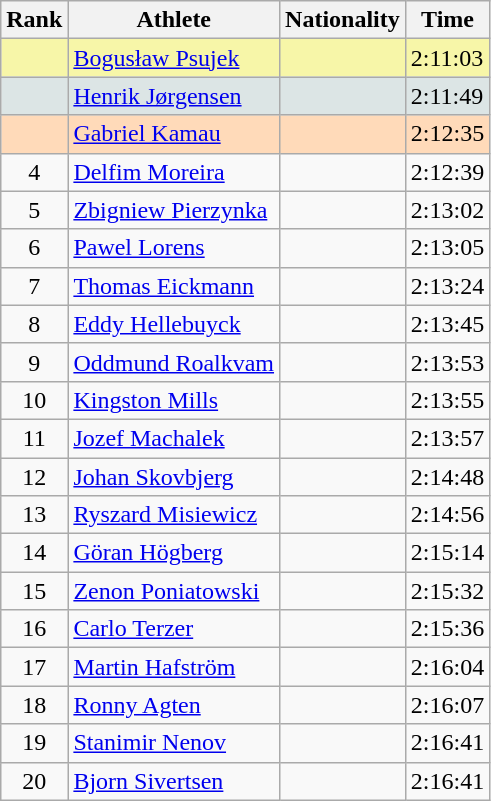<table class="wikitable sortable">
<tr>
<th>Rank</th>
<th>Athlete</th>
<th>Nationality</th>
<th>Time</th>
</tr>
<tr bgcolor=#F7F6A8>
<td align=center></td>
<td><a href='#'>Bogusław Psujek</a></td>
<td></td>
<td>2:11:03</td>
</tr>
<tr bgcolor=#DCE5E5>
<td align=center></td>
<td><a href='#'>Henrik Jørgensen</a></td>
<td></td>
<td>2:11:49</td>
</tr>
<tr bgcolor=#FFDAB9>
<td align=center></td>
<td><a href='#'>Gabriel Kamau</a></td>
<td></td>
<td>2:12:35</td>
</tr>
<tr>
<td align=center>4</td>
<td><a href='#'>Delfim Moreira</a></td>
<td></td>
<td>2:12:39</td>
</tr>
<tr>
<td align=center>5</td>
<td><a href='#'>Zbigniew Pierzynka</a></td>
<td></td>
<td>2:13:02</td>
</tr>
<tr>
<td align=center>6</td>
<td><a href='#'>Pawel Lorens</a></td>
<td></td>
<td>2:13:05</td>
</tr>
<tr>
<td align=center>7</td>
<td><a href='#'>Thomas Eickmann</a></td>
<td></td>
<td>2:13:24</td>
</tr>
<tr>
<td align=center>8</td>
<td><a href='#'>Eddy Hellebuyck</a></td>
<td></td>
<td>2:13:45</td>
</tr>
<tr>
<td align=center>9</td>
<td><a href='#'>Oddmund Roalkvam</a></td>
<td></td>
<td>2:13:53</td>
</tr>
<tr>
<td align=center>10</td>
<td><a href='#'>Kingston Mills</a></td>
<td></td>
<td>2:13:55</td>
</tr>
<tr>
<td align=center>11</td>
<td><a href='#'>Jozef Machalek</a></td>
<td></td>
<td>2:13:57</td>
</tr>
<tr>
<td align=center>12</td>
<td><a href='#'>Johan Skovbjerg</a></td>
<td></td>
<td>2:14:48</td>
</tr>
<tr>
<td align=center>13</td>
<td><a href='#'>Ryszard Misiewicz</a></td>
<td></td>
<td>2:14:56</td>
</tr>
<tr>
<td align=center>14</td>
<td><a href='#'>Göran Högberg</a></td>
<td></td>
<td>2:15:14</td>
</tr>
<tr>
<td align=center>15</td>
<td><a href='#'>Zenon Poniatowski</a></td>
<td></td>
<td>2:15:32</td>
</tr>
<tr>
<td align=center>16</td>
<td><a href='#'>Carlo Terzer</a></td>
<td></td>
<td>2:15:36</td>
</tr>
<tr>
<td align=center>17</td>
<td><a href='#'>Martin Hafström</a></td>
<td></td>
<td>2:16:04</td>
</tr>
<tr>
<td align=center>18</td>
<td><a href='#'>Ronny Agten</a></td>
<td></td>
<td>2:16:07</td>
</tr>
<tr>
<td align=center>19</td>
<td><a href='#'>Stanimir Nenov</a></td>
<td></td>
<td>2:16:41</td>
</tr>
<tr>
<td align=center>20</td>
<td><a href='#'>Bjorn Sivertsen</a></td>
<td></td>
<td>2:16:41</td>
</tr>
</table>
